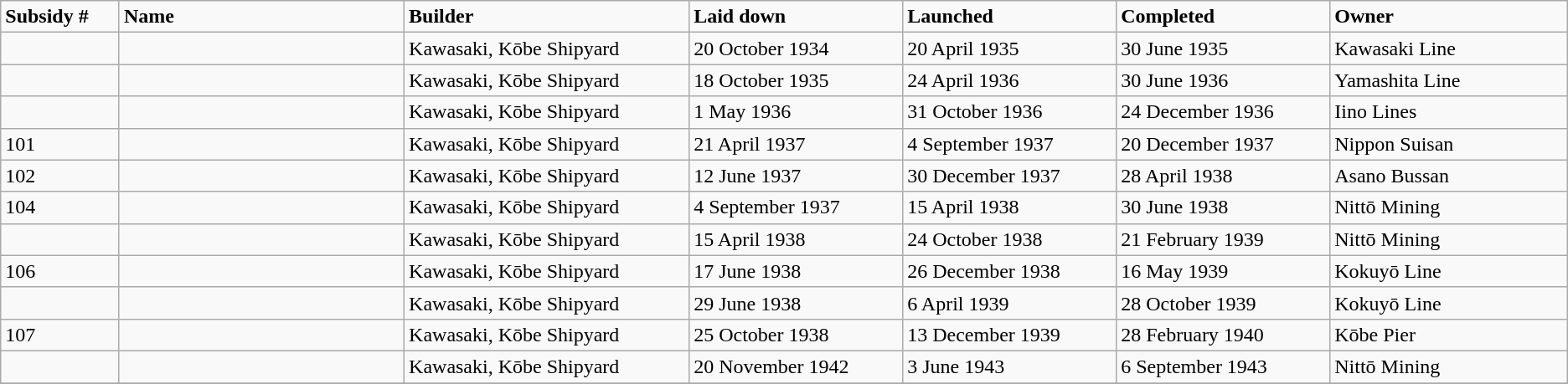<table class="wikitable">
<tr>
<td width="5%"><strong>Subsidy #</strong></td>
<td width="12%"><strong>Name</strong></td>
<td width="12%"><strong>Builder</strong></td>
<td width="9%" bgcolor=><strong>Laid down</strong></td>
<td width="9%" bgcolor=><strong>Launched</strong></td>
<td width="9%" bgcolor=><strong>Completed</strong></td>
<td width="10%" bgcolor=><strong>Owner</strong></td>
</tr>
<tr>
<td></td>
<td></td>
<td>Kawasaki, Kōbe Shipyard</td>
<td>20 October 1934</td>
<td>20 April 1935</td>
<td>30 June 1935</td>
<td>Kawasaki Line</td>
</tr>
<tr>
<td></td>
<td></td>
<td>Kawasaki, Kōbe Shipyard</td>
<td>18 October 1935</td>
<td>24 April 1936</td>
<td>30 June 1936</td>
<td>Yamashita Line</td>
</tr>
<tr>
<td></td>
<td></td>
<td>Kawasaki, Kōbe Shipyard</td>
<td>1 May 1936</td>
<td>31 October 1936</td>
<td>24 December 1936</td>
<td>Iino Lines</td>
</tr>
<tr>
<td>101</td>
<td></td>
<td>Kawasaki, Kōbe Shipyard</td>
<td>21 April 1937</td>
<td>4 September 1937</td>
<td>20 December 1937</td>
<td>Nippon Suisan</td>
</tr>
<tr>
<td>102</td>
<td></td>
<td>Kawasaki, Kōbe Shipyard</td>
<td>12 June 1937</td>
<td>30 December 1937</td>
<td>28 April 1938</td>
<td>Asano Bussan</td>
</tr>
<tr>
<td>104</td>
<td></td>
<td>Kawasaki, Kōbe Shipyard</td>
<td>4 September 1937</td>
<td>15 April 1938</td>
<td>30 June 1938</td>
<td>Nittō Mining</td>
</tr>
<tr>
<td></td>
<td></td>
<td>Kawasaki, Kōbe Shipyard</td>
<td>15 April 1938</td>
<td>24 October 1938</td>
<td>21 February 1939</td>
<td>Nittō Mining</td>
</tr>
<tr>
<td>106</td>
<td></td>
<td>Kawasaki, Kōbe Shipyard</td>
<td>17 June 1938</td>
<td>26 December 1938</td>
<td>16 May 1939</td>
<td>Kokuyō Line</td>
</tr>
<tr>
<td></td>
<td></td>
<td>Kawasaki, Kōbe Shipyard</td>
<td>29 June 1938</td>
<td>6 April 1939</td>
<td>28 October 1939</td>
<td>Kokuyō Line</td>
</tr>
<tr>
<td>107</td>
<td></td>
<td>Kawasaki, Kōbe Shipyard</td>
<td>25 October 1938</td>
<td>13 December 1939</td>
<td>28 February 1940</td>
<td>Kōbe Pier</td>
</tr>
<tr>
<td></td>
<td></td>
<td>Kawasaki, Kōbe Shipyard</td>
<td>20 November 1942</td>
<td>3 June 1943</td>
<td>6 September 1943</td>
<td>Nittō Mining</td>
</tr>
<tr>
</tr>
</table>
